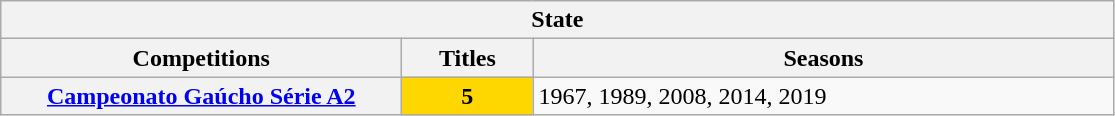<table class="wikitable">
<tr>
<th colspan="3">State</th>
</tr>
<tr>
<th style="width:260px">Competitions</th>
<th style="width:80px">Titles</th>
<th style="width:380px">Seasons</th>
</tr>
<tr>
<th style="text-align:center"><a href='#'>Campeonato Gaúcho Série A2</a></th>
<td bgcolor="gold" style="text-align:center"><strong>5</strong></td>
<td align="left">1967, 1989, 2008, 2014, 2019</td>
</tr>
</table>
